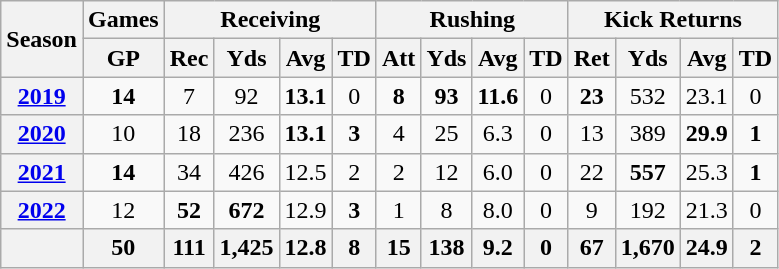<table class="wikitable" style="text-align:center;">
<tr>
<th rowspan="2">Season</th>
<th>Games</th>
<th colspan="4">Receiving</th>
<th colspan="4">Rushing</th>
<th colspan="4">Kick Returns</th>
</tr>
<tr>
<th>GP</th>
<th>Rec</th>
<th>Yds</th>
<th>Avg</th>
<th>TD</th>
<th>Att</th>
<th>Yds</th>
<th>Avg</th>
<th>TD</th>
<th>Ret</th>
<th>Yds</th>
<th>Avg</th>
<th>TD</th>
</tr>
<tr>
<th><a href='#'>2019</a></th>
<td><strong>14</strong></td>
<td>7</td>
<td>92</td>
<td><strong>13.1</strong></td>
<td>0</td>
<td><strong>8</strong></td>
<td><strong>93</strong></td>
<td><strong>11.6</strong></td>
<td>0</td>
<td><strong>23</strong></td>
<td>532</td>
<td>23.1</td>
<td>0</td>
</tr>
<tr>
<th><a href='#'>2020</a></th>
<td>10</td>
<td>18</td>
<td>236</td>
<td><strong>13.1</strong></td>
<td><strong>3</strong></td>
<td>4</td>
<td>25</td>
<td>6.3</td>
<td>0</td>
<td>13</td>
<td>389</td>
<td><strong>29.9</strong></td>
<td><strong>1</strong></td>
</tr>
<tr>
<th><a href='#'>2021</a></th>
<td><strong>14</strong></td>
<td>34</td>
<td>426</td>
<td>12.5</td>
<td>2</td>
<td>2</td>
<td>12</td>
<td>6.0</td>
<td>0</td>
<td>22</td>
<td><strong>557</strong></td>
<td>25.3</td>
<td><strong>1</strong></td>
</tr>
<tr>
<th><a href='#'>2022</a></th>
<td>12</td>
<td><strong>52</strong></td>
<td><strong>672</strong></td>
<td>12.9</td>
<td><strong>3</strong></td>
<td>1</td>
<td>8</td>
<td>8.0</td>
<td>0</td>
<td>9</td>
<td>192</td>
<td>21.3</td>
<td>0</td>
</tr>
<tr>
<th></th>
<th>50</th>
<th>111</th>
<th>1,425</th>
<th>12.8</th>
<th>8</th>
<th>15</th>
<th>138</th>
<th>9.2</th>
<th>0</th>
<th>67</th>
<th>1,670</th>
<th>24.9</th>
<th>2</th>
</tr>
</table>
